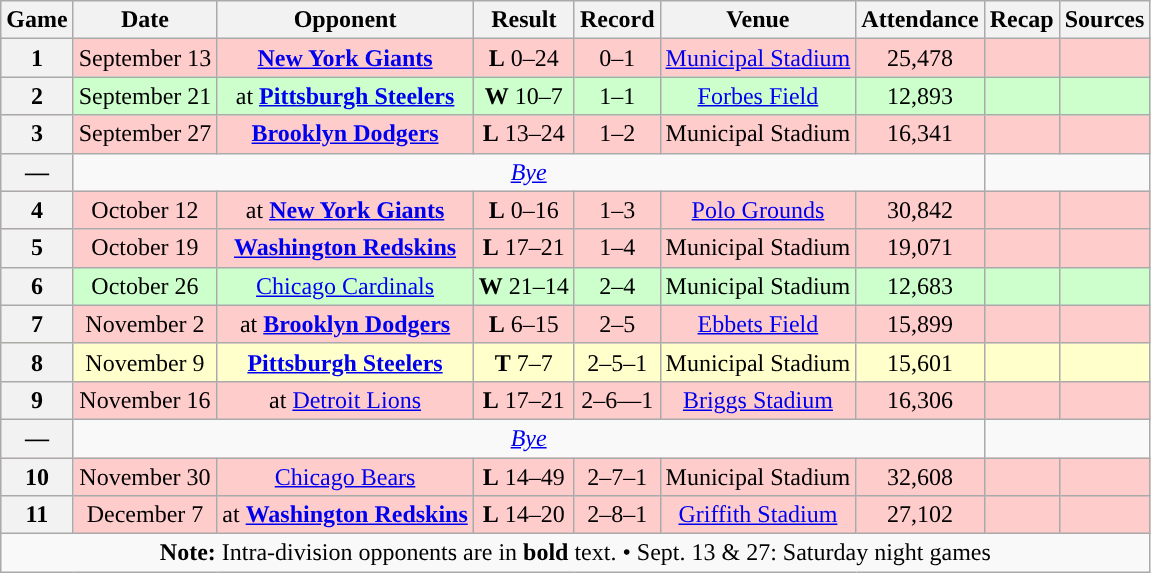<table class="wikitable" style="text-align:center">
<tr>
<th>Game</th>
<th>Date</th>
<th>Opponent</th>
<th>Result</th>
<th>Record</th>
<th>Venue</th>
<th>Attendance</th>
<th>Recap</th>
<th>Sources</th>
</tr>
<tr style="background:#fcc">
<th>1</th>
<td>September 13</td>
<td><strong><a href='#'>New York Giants</a></strong></td>
<td><strong>L</strong> 0–24</td>
<td>0–1</td>
<td><a href='#'>Municipal Stadium</a></td>
<td>25,478</td>
<td></td>
<td></td>
</tr>
<tr style="background:#cfc">
<th>2</th>
<td>September 21</td>
<td>at <strong><a href='#'>Pittsburgh Steelers</a></strong></td>
<td><strong>W</strong> 10–7</td>
<td>1–1</td>
<td><a href='#'>Forbes Field</a></td>
<td>12,893</td>
<td></td>
<td></td>
</tr>
<tr style="background:#fcc">
<th>3</th>
<td>September 27</td>
<td><strong><a href='#'>Brooklyn Dodgers</a></strong></td>
<td><strong>L</strong> 13–24</td>
<td>1–2</td>
<td>Municipal Stadium</td>
<td>16,341</td>
<td></td>
<td></td>
</tr>
<tr>
<th>—</th>
<td colspan="6"><em><a href='#'>Bye</a></em></td>
</tr>
<tr style="background:#fcc">
<th>4</th>
<td>October 12</td>
<td>at <strong><a href='#'>New York Giants</a></strong></td>
<td><strong>L</strong> 0–16</td>
<td>1–3</td>
<td><a href='#'>Polo Grounds</a></td>
<td>30,842</td>
<td></td>
<td></td>
</tr>
<tr style="background:#fcc">
<th>5</th>
<td>October 19</td>
<td><strong><a href='#'>Washington Redskins</a></strong></td>
<td><strong>L</strong> 17–21</td>
<td>1–4</td>
<td>Municipal Stadium</td>
<td>19,071</td>
<td></td>
<td></td>
</tr>
<tr style="background:#cfc">
<th>6</th>
<td>October 26</td>
<td><a href='#'>Chicago Cardinals</a></td>
<td><strong>W</strong> 21–14</td>
<td>2–4</td>
<td>Municipal Stadium</td>
<td>12,683</td>
<td></td>
<td></td>
</tr>
<tr style="background:#fcc">
<th>7</th>
<td>November 2</td>
<td>at <strong><a href='#'>Brooklyn Dodgers</a></strong></td>
<td><strong>L</strong> 6–15</td>
<td>2–5</td>
<td><a href='#'>Ebbets Field</a></td>
<td>15,899</td>
<td></td>
<td></td>
</tr>
<tr style="background:#ffc">
<th>8</th>
<td>November 9</td>
<td><strong><a href='#'>Pittsburgh Steelers</a></strong></td>
<td><strong>T</strong> 7–7</td>
<td>2–5–1</td>
<td>Municipal Stadium</td>
<td>15,601</td>
<td></td>
<td></td>
</tr>
<tr style="background:#fcc">
<th>9</th>
<td>November 16</td>
<td>at <a href='#'>Detroit Lions</a></td>
<td><strong>L</strong> 17–21</td>
<td>2–6—1</td>
<td><a href='#'>Briggs Stadium</a></td>
<td>16,306</td>
<td></td>
<td></td>
</tr>
<tr>
<th>—</th>
<td colspan="6"><em><a href='#'>Bye</a></em></td>
</tr>
<tr style="background:#fcc">
<th>10</th>
<td>November 30</td>
<td><a href='#'>Chicago Bears</a></td>
<td><strong>L</strong> 14–49</td>
<td>2–7–1</td>
<td>Municipal Stadium</td>
<td>32,608</td>
<td></td>
<td></td>
</tr>
<tr style="background:#fcc">
<th>11</th>
<td>December 7</td>
<td>at <strong><a href='#'>Washington Redskins</a></strong></td>
<td><strong>L</strong> 14–20</td>
<td>2–8–1</td>
<td><a href='#'>Griffith Stadium</a></td>
<td>27,102</td>
<td></td>
<td></td>
</tr>
<tr>
<td colspan="10"><strong>Note:</strong> Intra-division opponents are in <strong>bold</strong> text. •  Sept. 13 & 27: Saturday night games</td>
</tr>
</table>
